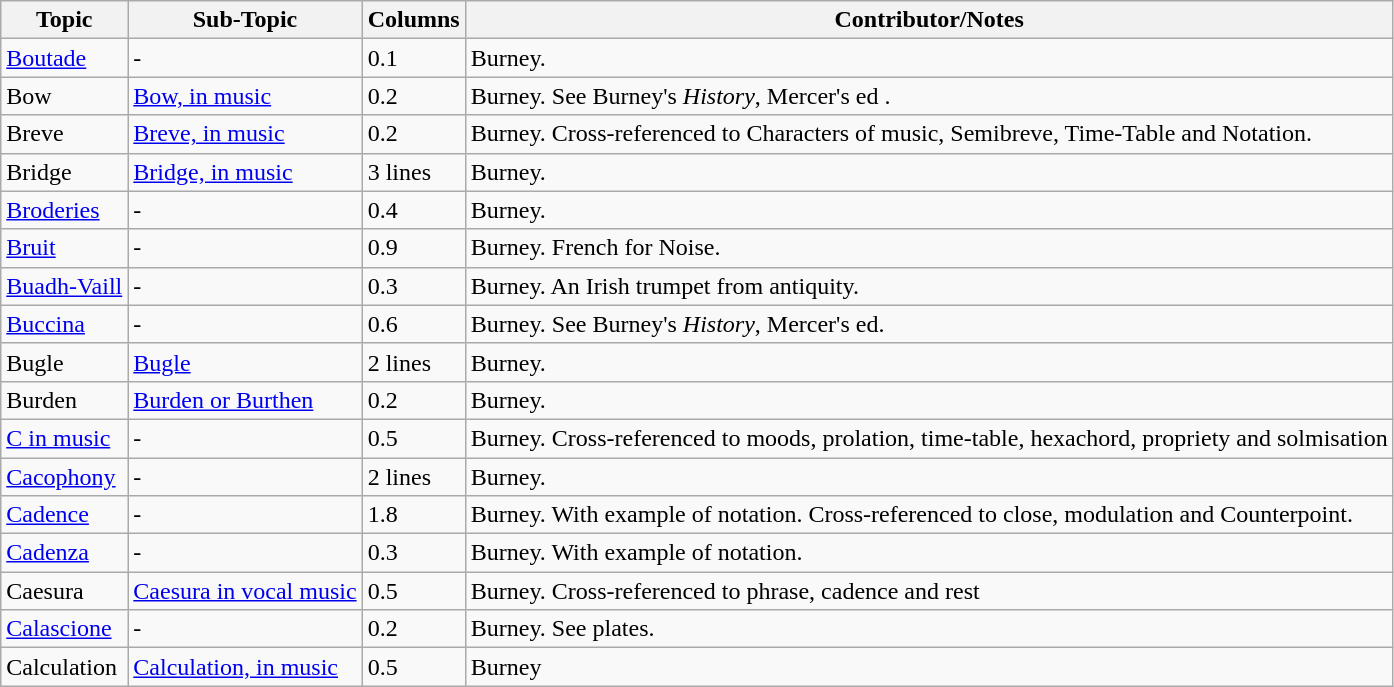<table class="wikitable">
<tr>
<th>Topic</th>
<th>Sub-Topic</th>
<th>Columns</th>
<th>Contributor/Notes</th>
</tr>
<tr>
<td><a href='#'>Boutade</a></td>
<td>-</td>
<td>0.1</td>
<td>Burney.</td>
</tr>
<tr>
<td>Bow</td>
<td><a href='#'>Bow, in music</a></td>
<td>0.2</td>
<td>Burney. See Burney's <em>History</em>, Mercer's ed .</td>
</tr>
<tr>
<td>Breve</td>
<td><a href='#'>Breve, in music</a></td>
<td>0.2</td>
<td>Burney. Cross-referenced to Characters of music, Semibreve, Time-Table and Notation.</td>
</tr>
<tr>
<td>Bridge</td>
<td><a href='#'>Bridge, in music</a></td>
<td>3 lines</td>
<td>Burney.</td>
</tr>
<tr>
<td><a href='#'>Broderies</a></td>
<td>-</td>
<td>0.4</td>
<td>Burney.</td>
</tr>
<tr>
<td><a href='#'>Bruit</a></td>
<td>-</td>
<td>0.9</td>
<td>Burney. French for Noise.</td>
</tr>
<tr>
<td><a href='#'>Buadh-Vaill</a></td>
<td>-</td>
<td>0.3</td>
<td>Burney. An Irish trumpet from antiquity.</td>
</tr>
<tr>
<td><a href='#'>Buccina</a></td>
<td>-</td>
<td>0.6</td>
<td>Burney.  See Burney's <em>History</em>, Mercer's ed.</td>
</tr>
<tr>
<td>Bugle</td>
<td><a href='#'>Bugle</a></td>
<td>2 lines</td>
<td>Burney.</td>
</tr>
<tr>
<td>Burden</td>
<td><a href='#'>Burden or Burthen</a></td>
<td>0.2</td>
<td>Burney.</td>
</tr>
<tr>
<td><a href='#'>C in music</a></td>
<td>-</td>
<td>0.5</td>
<td>Burney. Cross-referenced to moods, prolation, time-table, hexachord, propriety and solmisation</td>
</tr>
<tr>
<td><a href='#'>Cacophony</a></td>
<td>-</td>
<td>2 lines</td>
<td>Burney.</td>
</tr>
<tr>
<td><a href='#'>Cadence</a></td>
<td>-</td>
<td>1.8</td>
<td>Burney. With example of notation. Cross-referenced to close, modulation and Counterpoint.</td>
</tr>
<tr>
<td><a href='#'>Cadenza</a></td>
<td>-</td>
<td>0.3</td>
<td>Burney. With example of notation.</td>
</tr>
<tr>
<td>Caesura</td>
<td><a href='#'>Caesura in vocal music</a></td>
<td>0.5</td>
<td>Burney. Cross-referenced to phrase, cadence and rest</td>
</tr>
<tr>
<td><a href='#'>Calascione</a></td>
<td>-</td>
<td>0.2</td>
<td>Burney. See plates.</td>
</tr>
<tr>
<td>Calculation</td>
<td><a href='#'>Calculation, in music</a></td>
<td>0.5</td>
<td>Burney</td>
</tr>
</table>
